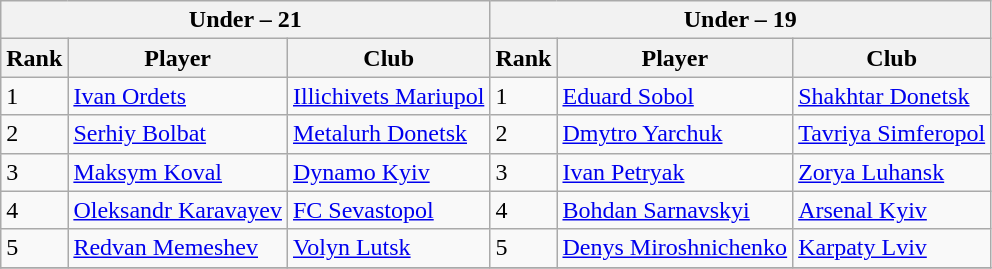<table class="wikitable">
<tr>
<th colspan=3>Under – 21</th>
<th colspan=3>Under – 19</th>
</tr>
<tr>
<th>Rank</th>
<th>Player</th>
<th>Club</th>
<th>Rank</th>
<th>Player</th>
<th>Club</th>
</tr>
<tr>
<td>1</td>
<td><a href='#'>Ivan Ordets</a></td>
<td><a href='#'>Illichivets Mariupol</a></td>
<td>1</td>
<td><a href='#'>Eduard Sobol</a></td>
<td><a href='#'>Shakhtar Donetsk</a></td>
</tr>
<tr>
<td>2</td>
<td><a href='#'>Serhiy Bolbat</a></td>
<td><a href='#'>Metalurh Donetsk</a></td>
<td>2</td>
<td><a href='#'>Dmytro Yarchuk</a></td>
<td><a href='#'>Tavriya Simferopol</a></td>
</tr>
<tr>
<td>3</td>
<td><a href='#'>Maksym Koval</a></td>
<td><a href='#'>Dynamo Kyiv</a></td>
<td>3</td>
<td><a href='#'>Ivan Petryak</a></td>
<td><a href='#'>Zorya Luhansk</a></td>
</tr>
<tr>
<td>4</td>
<td><a href='#'>Oleksandr Karavayev</a></td>
<td><a href='#'>FC Sevastopol</a></td>
<td>4</td>
<td><a href='#'>Bohdan Sarnavskyi</a></td>
<td><a href='#'>Arsenal Kyiv</a></td>
</tr>
<tr>
<td>5</td>
<td><a href='#'>Redvan Memeshev</a></td>
<td><a href='#'>Volyn Lutsk</a></td>
<td>5</td>
<td><a href='#'>Denys Miroshnichenko</a></td>
<td><a href='#'>Karpaty Lviv</a></td>
</tr>
<tr>
</tr>
</table>
